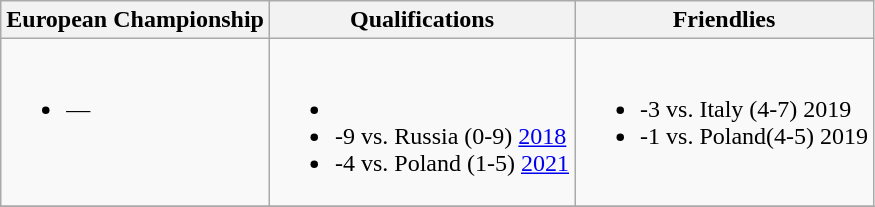<table class="wikitable">
<tr>
<th>European Championship</th>
<th>Qualifications</th>
<th>Friendlies</th>
</tr>
<tr style="vertical-align:top;">
<td><br><ul><li>—</li></ul></td>
<td><br><ul><li></li><li>-9 vs. Russia (0-9) <a href='#'>2018</a></li><li>-4 vs. Poland (1-5) <a href='#'>2021</a></li></ul></td>
<td><br><ul><li>-3 vs. Italy (4-7) 2019</li><li>-1 vs. Poland(4-5) 2019</li></ul></td>
</tr>
<tr>
</tr>
</table>
